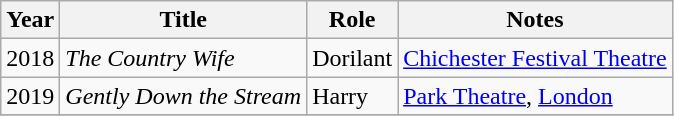<table class="wikitable sortable">
<tr>
<th>Year</th>
<th>Title</th>
<th>Role</th>
<th class="unsortable">Notes</th>
</tr>
<tr>
<td>2018</td>
<td><em>The Country Wife</em></td>
<td>Dorilant</td>
<td><a href='#'>Chichester Festival Theatre</a></td>
</tr>
<tr>
<td>2019</td>
<td><em>Gently Down the Stream</em></td>
<td>Harry</td>
<td><a href='#'>Park Theatre</a>, <a href='#'>London</a></td>
</tr>
<tr>
</tr>
</table>
